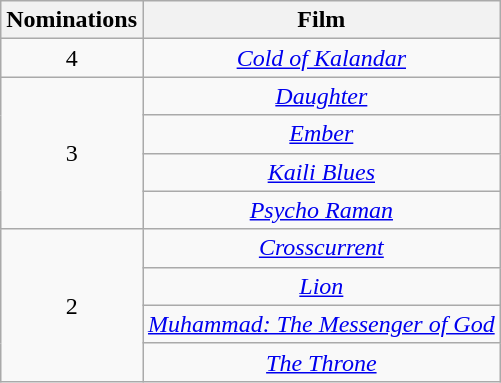<table class="wikitable" style="text-align:center;">
<tr>
<th scope="col" width="55">Nominations</th>
<th scope="col" align="center">Film</th>
</tr>
<tr>
<td>4</td>
<td><em><a href='#'>Cold of Kalandar</a></em></td>
</tr>
<tr>
<td rowspan="4">3</td>
<td><em><a href='#'>Daughter</a></em></td>
</tr>
<tr>
<td><em><a href='#'>Ember</a></em></td>
</tr>
<tr>
<td><em><a href='#'>Kaili Blues</a></em></td>
</tr>
<tr>
<td><em><a href='#'>Psycho Raman</a></em></td>
</tr>
<tr>
<td rowspan="4">2</td>
<td><em><a href='#'>Crosscurrent</a></em></td>
</tr>
<tr>
<td><em><a href='#'>Lion</a></em></td>
</tr>
<tr>
<td><em><a href='#'>Muhammad: The Messenger of God</a></em></td>
</tr>
<tr>
<td><em><a href='#'>The Throne</a></em></td>
</tr>
</table>
